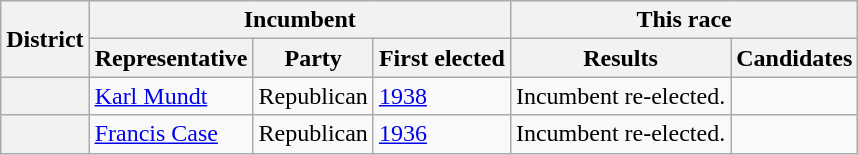<table class=wikitable>
<tr>
<th rowspan=2>District</th>
<th colspan=3>Incumbent</th>
<th colspan=2>This race</th>
</tr>
<tr>
<th>Representative</th>
<th>Party</th>
<th>First elected</th>
<th>Results</th>
<th>Candidates</th>
</tr>
<tr>
<th></th>
<td><a href='#'>Karl Mundt</a></td>
<td>Republican</td>
<td><a href='#'>1938</a></td>
<td>Incumbent re-elected.</td>
<td nowrap></td>
</tr>
<tr>
<th></th>
<td><a href='#'>Francis Case</a></td>
<td>Republican</td>
<td><a href='#'>1936</a></td>
<td>Incumbent re-elected.</td>
<td nowrap></td>
</tr>
</table>
